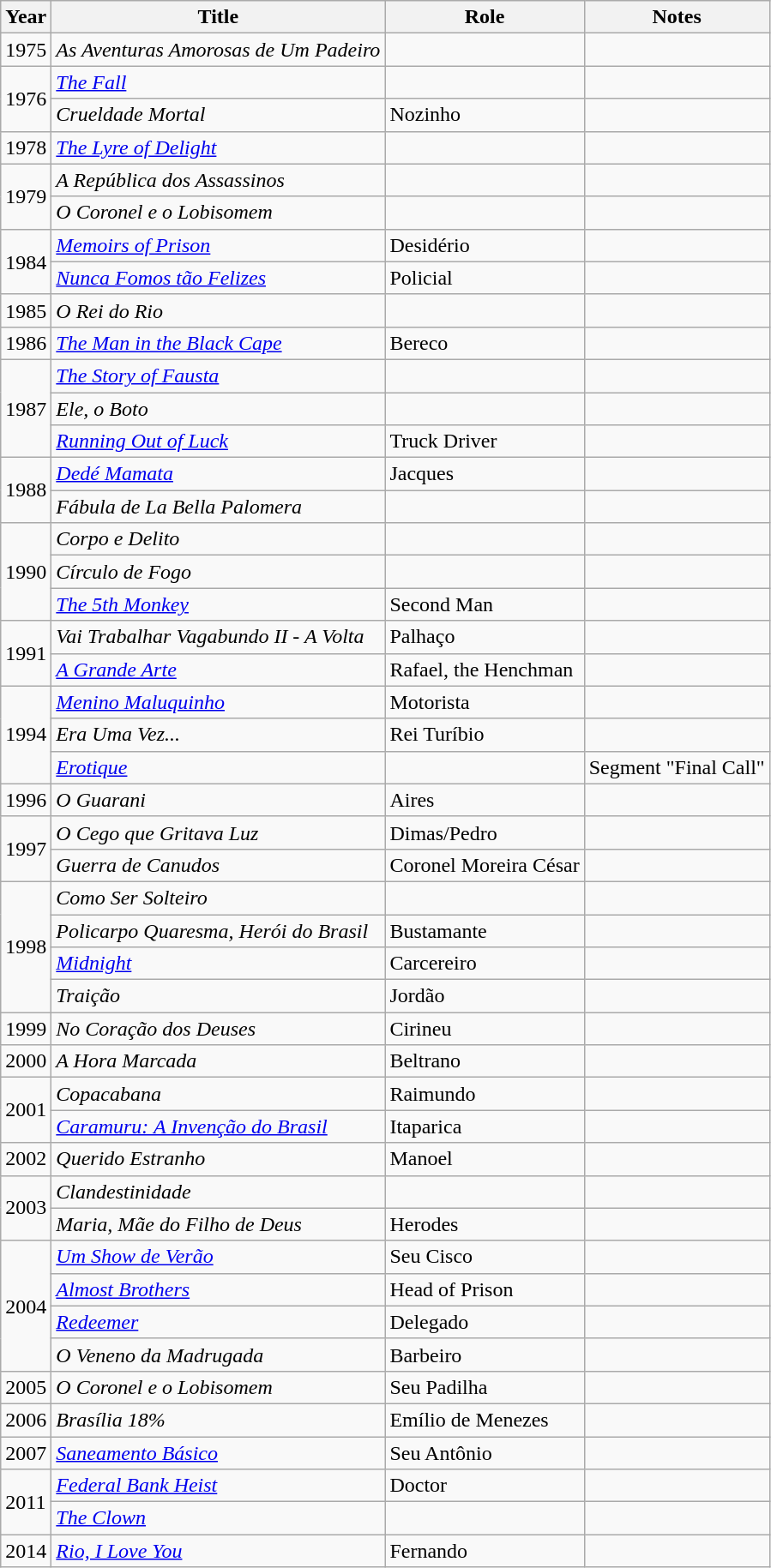<table class="wikitable plainrowheaders">
<tr>
<th>Year</th>
<th>Title</th>
<th>Role</th>
<th>Notes</th>
</tr>
<tr>
<td>1975</td>
<td><em>As Aventuras Amorosas de Um Padeiro</em></td>
<td></td>
<td></td>
</tr>
<tr>
<td rowspan="2">1976</td>
<td><em><a href='#'>The Fall</a></em></td>
<td></td>
<td></td>
</tr>
<tr>
<td><em>Crueldade Mortal</em></td>
<td>Nozinho</td>
<td></td>
</tr>
<tr>
<td>1978</td>
<td><em><a href='#'>The Lyre of Delight</a></em></td>
<td></td>
<td></td>
</tr>
<tr>
<td rowspan="2">1979</td>
<td><em>A República dos Assassinos</em></td>
<td></td>
<td></td>
</tr>
<tr>
<td><em>O Coronel e o Lobisomem</em></td>
<td></td>
<td></td>
</tr>
<tr>
<td rowspan="2">1984</td>
<td><em><a href='#'>Memoirs of Prison</a></em></td>
<td>Desidério</td>
<td></td>
</tr>
<tr>
<td><em><a href='#'>Nunca Fomos tão Felizes</a></em></td>
<td>Policial</td>
<td></td>
</tr>
<tr>
<td>1985</td>
<td><em>O Rei do Rio</em></td>
<td></td>
<td></td>
</tr>
<tr>
<td>1986</td>
<td><em><a href='#'>The Man in the Black Cape</a></em></td>
<td>Bereco</td>
<td></td>
</tr>
<tr>
<td rowspan="3">1987</td>
<td><em><a href='#'>The Story of Fausta</a></em></td>
<td></td>
<td></td>
</tr>
<tr>
<td><em>Ele, o Boto</em></td>
<td></td>
<td></td>
</tr>
<tr>
<td><em><a href='#'>Running Out of Luck</a></em></td>
<td>Truck Driver</td>
<td></td>
</tr>
<tr>
<td rowspan="2">1988</td>
<td><em><a href='#'>Dedé Mamata</a></em></td>
<td>Jacques</td>
<td></td>
</tr>
<tr>
<td><em>Fábula de La Bella Palomera</em></td>
<td></td>
<td></td>
</tr>
<tr>
<td rowspan="3">1990</td>
<td><em>Corpo e Delito</em></td>
<td></td>
<td></td>
</tr>
<tr>
<td><em>Círculo de Fogo</em></td>
<td></td>
<td></td>
</tr>
<tr>
<td><em><a href='#'>The 5th Monkey</a></em></td>
<td>Second Man</td>
<td></td>
</tr>
<tr>
<td rowspan="2">1991</td>
<td><em>Vai Trabalhar Vagabundo II - A Volta</em></td>
<td>Palhaço</td>
<td></td>
</tr>
<tr>
<td><em><a href='#'>A Grande Arte</a></em></td>
<td>Rafael, the Henchman</td>
<td></td>
</tr>
<tr>
<td rowspan="3">1994</td>
<td><em><a href='#'>Menino Maluquinho</a></em></td>
<td>Motorista</td>
<td></td>
</tr>
<tr>
<td><em>Era</em> <em>Uma Vez...</em></td>
<td>Rei Turíbio</td>
<td></td>
</tr>
<tr>
<td><em><a href='#'>Erotique</a></em></td>
<td></td>
<td>Segment "Final Call"</td>
</tr>
<tr>
<td>1996</td>
<td><em>O Guarani</em></td>
<td>Aires</td>
<td></td>
</tr>
<tr>
<td rowspan="2">1997</td>
<td><em>O Cego que Gritava Luz</em></td>
<td>Dimas/Pedro</td>
<td></td>
</tr>
<tr>
<td><em>Guerra de Canudos</em></td>
<td>Coronel Moreira César</td>
<td></td>
</tr>
<tr>
<td rowspan="4">1998</td>
<td><em>Como</em> <em>Ser Solteiro</em></td>
<td></td>
<td></td>
</tr>
<tr>
<td><em>Policarpo Quaresma,</em> <em>Herói do Brasil</em></td>
<td>Bustamante</td>
<td></td>
</tr>
<tr>
<td><em><a href='#'>Midnight</a></em></td>
<td>Carcereiro</td>
<td></td>
</tr>
<tr>
<td><em>Traição</em></td>
<td>Jordão</td>
<td></td>
</tr>
<tr>
<td>1999</td>
<td><em>No Coração dos Deuses</em></td>
<td>Cirineu</td>
<td></td>
</tr>
<tr>
<td>2000</td>
<td><em>A Hora Marcada</em></td>
<td>Beltrano</td>
<td></td>
</tr>
<tr>
<td rowspan="2">2001</td>
<td><em>Copacabana</em></td>
<td>Raimundo</td>
<td></td>
</tr>
<tr>
<td><em><a href='#'>Caramuru: A Invenção do Brasil</a></em></td>
<td>Itaparica</td>
<td></td>
</tr>
<tr>
<td>2002</td>
<td><em>Querido Estranho</em></td>
<td>Manoel</td>
<td></td>
</tr>
<tr>
<td rowspan="2">2003</td>
<td><em>Clandestinidade</em></td>
<td></td>
<td></td>
</tr>
<tr>
<td><em>Maria, Mãe do Filho de Deus</em></td>
<td>Herodes</td>
<td></td>
</tr>
<tr>
<td rowspan="4">2004</td>
<td><em><a href='#'>Um Show de Verão</a></em></td>
<td>Seu Cisco</td>
<td></td>
</tr>
<tr>
<td><em><a href='#'>Almost Brothers</a></em></td>
<td>Head of Prison</td>
<td></td>
</tr>
<tr>
<td><a href='#'><em>Redeemer</em></a></td>
<td>Delegado</td>
<td></td>
</tr>
<tr>
<td><em>O Veneno da Madrugada</em></td>
<td>Barbeiro</td>
<td></td>
</tr>
<tr>
<td>2005</td>
<td><em>O Coronel e o Lobisomem</em></td>
<td>Seu Padilha</td>
<td></td>
</tr>
<tr>
<td>2006</td>
<td><em>Brasília 18%</em></td>
<td>Emílio de Menezes</td>
<td></td>
</tr>
<tr>
<td>2007</td>
<td><em><a href='#'>Saneamento Básico</a></em></td>
<td>Seu Antônio</td>
<td></td>
</tr>
<tr>
<td rowspan="2">2011</td>
<td><em><a href='#'>Federal Bank Heist</a></em></td>
<td>Doctor</td>
<td></td>
</tr>
<tr>
<td><a href='#'><em>The Clown</em></a></td>
<td></td>
<td></td>
</tr>
<tr>
<td>2014</td>
<td><em><a href='#'>Rio, I Love You</a></em></td>
<td>Fernando</td>
<td></td>
</tr>
</table>
